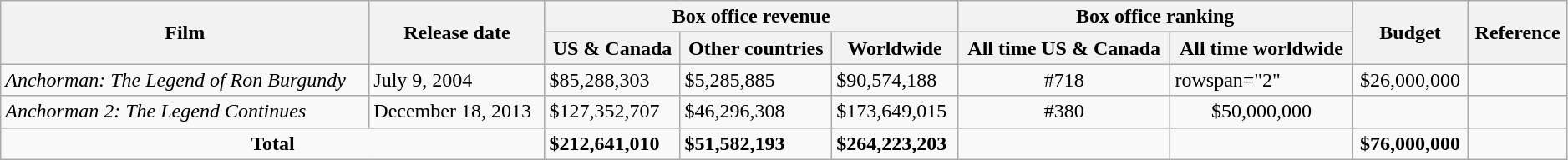<table class="wikitable" style="width:99%;">
<tr>
<th rowspan="2" style="text-align:center;"><strong>Film</strong></th>
<th rowspan="2" style="text-align:center;"><strong>Release date</strong></th>
<th colspan="3" style="text-align:center;"><strong>Box office revenue</strong></th>
<th colspan="2" style="text-align:center;"><strong>Box office ranking</strong></th>
<th rowspan="2" style="text-align:center;"><strong>Budget</strong></th>
<th rowspan="2" style="text-align:center;"><strong>Reference</strong></th>
</tr>
<tr>
<th style="text-align:center;"><strong>US & Canada</strong></th>
<th style="text-align:center;"><strong>Other countries</strong></th>
<th style="text-align:center;"><strong>Worldwide</strong></th>
<th style="text-align:center;"><strong>All time US & Canada</strong></th>
<th style="text-align:center;"><strong>All time worldwide</strong></th>
</tr>
<tr>
<td><em>Anchorman: The Legend of Ron Burgundy</em></td>
<td>July 9, 2004</td>
<td>$85,288,303</td>
<td>$5,285,885</td>
<td>$90,574,188</td>
<td style="text-align:center;">#718</td>
<td>rowspan="2" </td>
<td style="text-align:center;">$26,000,000</td>
<td style="text-align:center;"></td>
</tr>
<tr>
<td><em>Anchorman 2: The Legend Continues</em></td>
<td>December 18, 2013</td>
<td>$127,352,707</td>
<td>$46,296,308</td>
<td>$173,649,015</td>
<td style="text-align:center;">#380</td>
<td style="text-align:center;">$50,000,000</td>
<td style="text-align:center;"></td>
</tr>
<tr>
<td colspan="2" style="text-align:center;"><strong>Total</strong></td>
<td><strong>$212,641,010</strong></td>
<td><strong>$51,582,193</strong></td>
<td><strong>$264,223,203</strong></td>
<td></td>
<td></td>
<td style="text-align:center;"><strong>$76,000,000</strong></td>
<td></td>
</tr>
</table>
